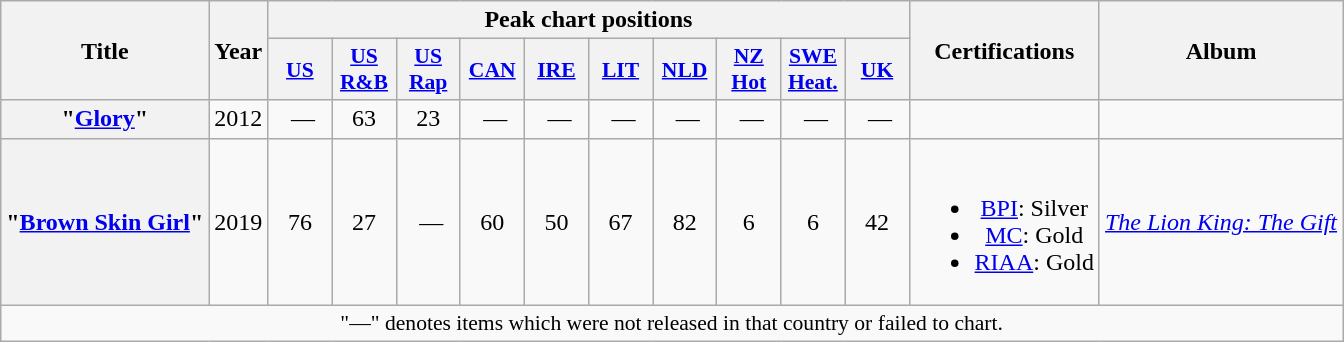<table class="wikitable plainrowheaders" style="text-align:center;">
<tr>
<th scope="col" rowspan="2">Title</th>
<th scope="col" rowspan="2">Year</th>
<th scope="col" colspan="10">Peak chart positions</th>
<th scope="col" rowspan="2">Certifications</th>
<th scope="col" rowspan="2">Album</th>
</tr>
<tr>
<th scope="col" style="width:2.5em;font-size:90%;"><a href='#'>US</a><br></th>
<th scope="col" style="width:2.5em;font-size:90%;"><a href='#'>US<br>R&B</a><br></th>
<th scope="col" style="width:2.5em;font-size:90%;"><a href='#'>US<br>Rap</a><br></th>
<th scope="col" style="width:2.5em;font-size:90%;"><a href='#'>CAN</a><br></th>
<th scope="col" style="width:2.5em;font-size:90%;"><a href='#'>IRE</a><br></th>
<th scope="col" style="width:2.5em;font-size:90%;"><a href='#'>LIT</a><br></th>
<th scope="col" style="width:2.5em;font-size:90%;"><a href='#'>NLD</a><br></th>
<th scope="col" style="width:2.5em;font-size:90%;"><a href='#'>NZ<br>Hot</a><br></th>
<th scope="col" style="width:2.5em;font-size:90%;"><a href='#'>SWE<br>Heat.</a><br></th>
<th scope="col" style="width:2.5em;font-size:90%;"><a href='#'>UK</a><br></th>
</tr>
<tr>
<th scope="row">"<a href='#'>Glory</a>"<br></th>
<td>2012</td>
<td> —</td>
<td>63</td>
<td>23</td>
<td> —</td>
<td> —</td>
<td> —</td>
<td> —</td>
<td> —</td>
<td> —</td>
<td> —</td>
<td></td>
<td></td>
</tr>
<tr>
<th scope="row">"<a href='#'>Brown Skin Girl</a>"<br></th>
<td>2019</td>
<td>76</td>
<td>27</td>
<td> —</td>
<td>60</td>
<td>50</td>
<td>67</td>
<td>82</td>
<td>6</td>
<td>6</td>
<td>42</td>
<td><br><ul><li><a href='#'>BPI</a>: Silver</li><li><a href='#'>MC</a>: Gold</li><li><a href='#'>RIAA</a>: Gold</li></ul></td>
<td><em><a href='#'>The Lion King: The Gift</a></em></td>
</tr>
<tr>
<td colspan="14" style="font-size:90%;">"—" denotes items which were not released in that country or failed to chart.</td>
</tr>
</table>
